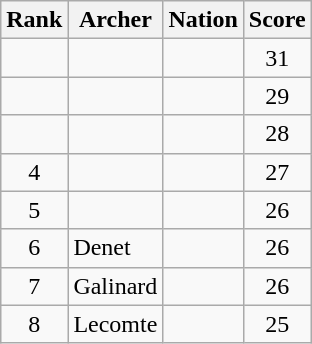<table class="wikitable sortable" style="text-align:center">
<tr>
<th>Rank</th>
<th>Archer</th>
<th>Nation</th>
<th>Score</th>
</tr>
<tr>
<td></td>
<td align=left></td>
<td align=left></td>
<td>31</td>
</tr>
<tr>
<td></td>
<td align=left></td>
<td align=left></td>
<td>29</td>
</tr>
<tr>
<td></td>
<td align=left></td>
<td align=left></td>
<td>28</td>
</tr>
<tr>
<td>4</td>
<td align=left></td>
<td align=left></td>
<td>27</td>
</tr>
<tr>
<td>5</td>
<td align=left></td>
<td align=left></td>
<td>26</td>
</tr>
<tr>
<td>6</td>
<td align=left>Denet</td>
<td align=left></td>
<td>26</td>
</tr>
<tr>
<td>7</td>
<td align=left>Galinard</td>
<td align=left></td>
<td>26</td>
</tr>
<tr>
<td>8</td>
<td align=left>Lecomte</td>
<td align=left></td>
<td>25</td>
</tr>
</table>
